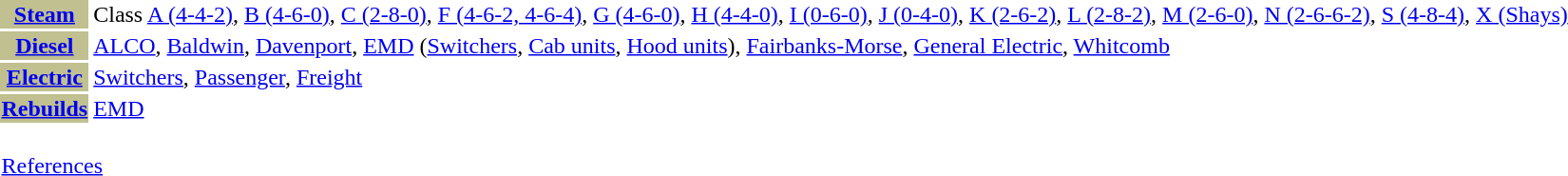<table class="toccolours">
<tr>
<th bgcolor=c0c090><a href='#'>Steam</a></th>
<td>Class <a href='#'>A (4-4-2)</a>, <a href='#'>B (4-6-0)</a>, <a href='#'>C (2-8-0)</a>, <a href='#'>F (4-6-2, 4-6-4)</a>, <a href='#'>G (4-6-0)</a>, <a href='#'>H (4-4-0)</a>, <a href='#'>I (0-6-0)</a>, <a href='#'>J (0-4-0)</a>, <a href='#'>K (2-6-2)</a>, <a href='#'>L (2-8-2)</a>, <a href='#'>M (2-6-0)</a>, <a href='#'>N (2-6-6-2)</a>, <a href='#'>S (4-8-4)</a>, <a href='#'>X (Shays)</a></td>
</tr>
<tr>
<th bgcolor=c0c090><a href='#'>Diesel</a></th>
<td><a href='#'>ALCO</a>, <a href='#'>Baldwin</a>, <a href='#'>Davenport</a>, <a href='#'>EMD</a> (<a href='#'>Switchers</a>, <a href='#'>Cab units</a>, <a href='#'>Hood units</a>), <a href='#'>Fairbanks-Morse</a>, <a href='#'>General Electric</a>, <a href='#'>Whitcomb</a></td>
</tr>
<tr>
<th bgcolor=c0c090><a href='#'>Electric</a></th>
<td><a href='#'>Switchers</a>, <a href='#'>Passenger</a>, <a href='#'>Freight</a></td>
</tr>
<tr>
<th bgcolor=c0c090><a href='#'>Rebuilds</a></th>
<td><a href='#'>EMD</a></td>
</tr>
<tr>
<td colspan="2"><br><a href='#'>References</a></td>
</tr>
</table>
